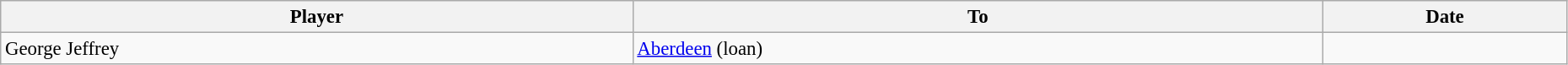<table class="wikitable" style="text-align:center; font-size:95%;width:98%; text-align:left">
<tr>
<th>Player</th>
<th>To</th>
<th>Date</th>
</tr>
<tr>
<td> George  Jeffrey</td>
<td> <a href='#'>Aberdeen</a> (loan)</td>
<td></td>
</tr>
</table>
